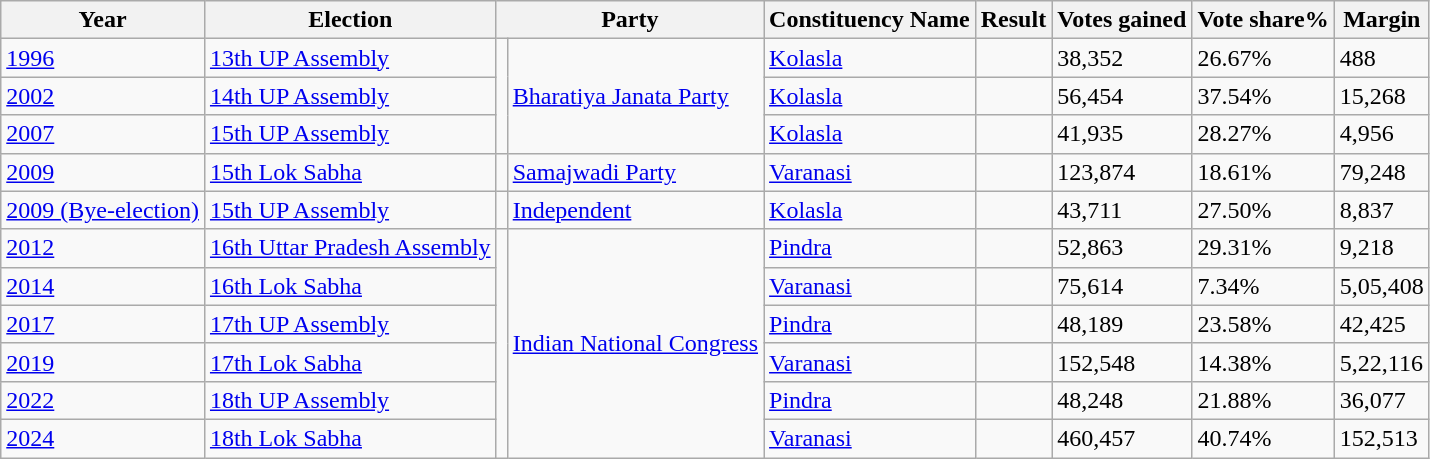<table class="wikitable">
<tr>
<th>Year</th>
<th>Election</th>
<th colspan="2">Party</th>
<th>Constituency Name</th>
<th>Result</th>
<th>Votes gained</th>
<th>Vote share%</th>
<th>Margin</th>
</tr>
<tr>
<td><a href='#'>1996</a></td>
<td><a href='#'>13th UP Assembly</a></td>
<td rowspan="3" bgcolor=></td>
<td rowspan="3"> <a href='#'>Bharatiya Janata Party</a></td>
<td><a href='#'>Kolasla</a></td>
<td></td>
<td>38,352</td>
<td>26.67%</td>
<td>488</td>
</tr>
<tr>
<td><a href='#'>2002</a></td>
<td><a href='#'>14th UP Assembly</a></td>
<td><a href='#'>Kolasla</a></td>
<td></td>
<td>56,454</td>
<td>37.54%</td>
<td>15,268</td>
</tr>
<tr>
<td><a href='#'>2007</a></td>
<td><a href='#'>15th UP Assembly</a></td>
<td><a href='#'>Kolasla</a></td>
<td></td>
<td>41,935</td>
<td>28.27%</td>
<td>4,956</td>
</tr>
<tr>
<td><a href='#'>2009</a></td>
<td><a href='#'>15th Lok Sabha</a></td>
<td bgcolor=></td>
<td> <a href='#'>Samajwadi Party</a></td>
<td><a href='#'>Varanasi</a></td>
<td></td>
<td>123,874</td>
<td>18.61%</td>
<td>79,248</td>
</tr>
<tr>
<td><a href='#'>2009 (Bye-election)</a></td>
<td><a href='#'>15th UP Assembly</a></td>
<td bgcolor=></td>
<td><a href='#'>Independent</a></td>
<td><a href='#'>Kolasla</a></td>
<td></td>
<td>43,711</td>
<td>27.50%</td>
<td>8,837</td>
</tr>
<tr>
<td><a href='#'>2012</a></td>
<td><a href='#'>16th Uttar Pradesh Assembly</a></td>
<td rowspan="6" bgcolor=></td>
<td rowspan="6"> <a href='#'>Indian National Congress</a></td>
<td><a href='#'>Pindra</a></td>
<td></td>
<td>52,863</td>
<td>29.31%</td>
<td>9,218</td>
</tr>
<tr>
<td><a href='#'>2014</a></td>
<td><a href='#'>16th Lok Sabha</a></td>
<td><a href='#'>Varanasi</a></td>
<td></td>
<td>75,614</td>
<td>7.34%</td>
<td>5,05,408</td>
</tr>
<tr>
<td><a href='#'>2017</a></td>
<td><a href='#'>17th UP Assembly</a></td>
<td><a href='#'>Pindra</a></td>
<td></td>
<td>48,189</td>
<td>23.58%</td>
<td>42,425</td>
</tr>
<tr>
<td><a href='#'>2019</a></td>
<td><a href='#'>17th Lok Sabha</a></td>
<td><a href='#'>Varanasi</a></td>
<td></td>
<td>152,548</td>
<td>14.38%</td>
<td>5,22,116</td>
</tr>
<tr>
<td><a href='#'>2022</a></td>
<td><a href='#'>18th UP Assembly</a></td>
<td><a href='#'>Pindra</a></td>
<td></td>
<td>48,248</td>
<td>21.88%</td>
<td>36,077</td>
</tr>
<tr>
<td><a href='#'>2024</a></td>
<td><a href='#'>18th Lok Sabha</a></td>
<td><a href='#'>Varanasi</a></td>
<td></td>
<td>460,457</td>
<td>40.74%</td>
<td>152,513</td>
</tr>
</table>
